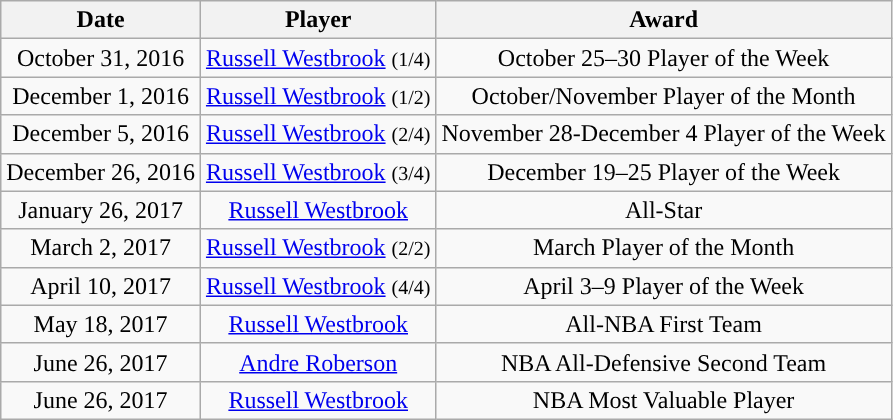<table class="wikitable sortable sortable" style="text-align: center">
<tr>
<th>Date</th>
<th>Player</th>
<th>Award</th>
</tr>
<tr style="text-align: center">
<td>October 31, 2016</td>
<td><a href='#'>Russell Westbrook</a> <small>(1/4)</small></td>
<td>October 25–30 Player of the Week</td>
</tr>
<tr style="text-align: center">
<td>December 1, 2016</td>
<td><a href='#'>Russell Westbrook</a> <small>(1/2)</small></td>
<td>October/November Player of the Month</td>
</tr>
<tr style="text-align: center">
<td>December 5, 2016</td>
<td><a href='#'>Russell Westbrook</a> <small>(2/4)</small></td>
<td>November 28-December 4 Player of the Week</td>
</tr>
<tr style="text-align: center">
<td>December 26, 2016</td>
<td><a href='#'>Russell Westbrook</a> <small>(3/4)</small></td>
<td>December 19–25 Player of the Week</td>
</tr>
<tr style="text-align: center">
<td>January 26, 2017</td>
<td><a href='#'>Russell Westbrook</a></td>
<td>All-Star</td>
</tr>
<tr style="text-align: center">
<td>March 2, 2017</td>
<td><a href='#'>Russell Westbrook</a> <small>(2/2)</small></td>
<td>March Player of the Month</td>
</tr>
<tr style="text-align: center">
<td>April 10, 2017</td>
<td><a href='#'>Russell Westbrook</a> <small>(4/4)</small></td>
<td>April 3–9 Player of the Week</td>
</tr>
<tr style="text-align: center">
<td>May 18, 2017</td>
<td><a href='#'>Russell Westbrook</a></td>
<td>All-NBA First Team</td>
</tr>
<tr style="text-align: center">
<td>June 26, 2017</td>
<td><a href='#'>Andre Roberson</a></td>
<td>NBA All-Defensive Second Team</td>
</tr>
<tr style="text-align: center">
<td>June 26, 2017</td>
<td><a href='#'>Russell Westbrook</a></td>
<td>NBA Most Valuable Player</td>
</tr>
</table>
